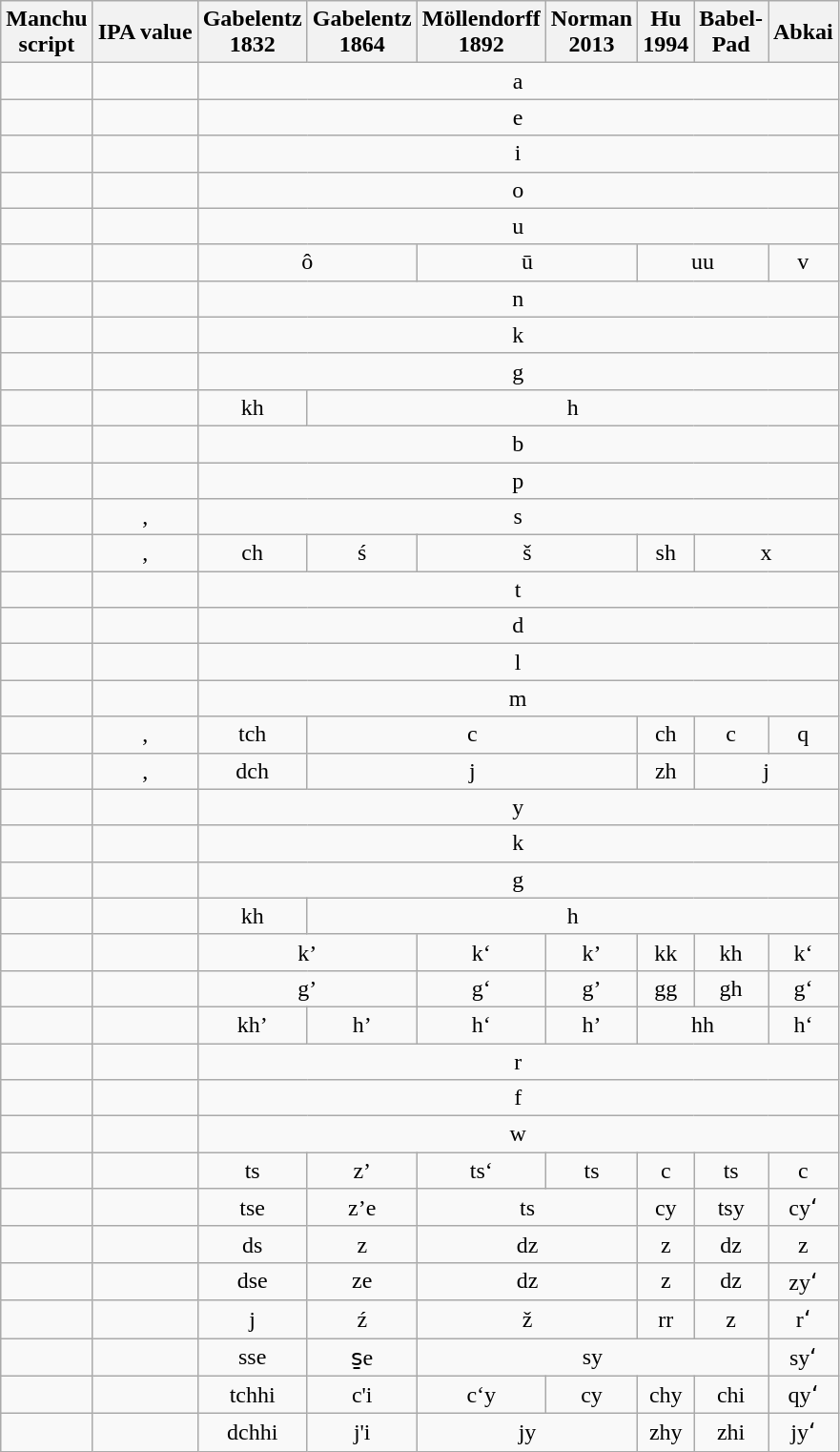<table class="wikitable" border="1" style="text-align:center">
<tr>
<th>Manchu<br>script</th>
<th>IPA value</th>
<th>Gabelentz<br>1832</th>
<th>Gabelentz<br>1864</th>
<th>Möllendorff<br>1892</th>
<th>Norman<br>2013</th>
<th>Hu<br>1994</th>
<th>Babel-<br>Pad</th>
<th>Abkai</th>
</tr>
<tr>
<td></td>
<td></td>
<td colspan="7">a</td>
</tr>
<tr>
<td></td>
<td></td>
<td colspan="7">e</td>
</tr>
<tr>
<td></td>
<td></td>
<td colspan="7">i</td>
</tr>
<tr>
<td></td>
<td></td>
<td colspan="7">o</td>
</tr>
<tr>
<td></td>
<td></td>
<td colspan="7">u</td>
</tr>
<tr>
<td></td>
<td></td>
<td colspan="2">ô</td>
<td colspan="2">ū</td>
<td colspan="2">uu</td>
<td>v</td>
</tr>
<tr>
<td></td>
<td></td>
<td colspan="7">n</td>
</tr>
<tr>
<td></td>
<td></td>
<td colspan="7">k</td>
</tr>
<tr>
<td></td>
<td></td>
<td colspan="7">g</td>
</tr>
<tr>
<td></td>
<td></td>
<td>kh</td>
<td colspan="6">h</td>
</tr>
<tr>
<td></td>
<td></td>
<td colspan="7">b</td>
</tr>
<tr>
<td></td>
<td></td>
<td colspan="7">p</td>
</tr>
<tr>
<td></td>
<td>, </td>
<td colspan="7">s</td>
</tr>
<tr>
<td></td>
<td>, </td>
<td>ch</td>
<td>ś</td>
<td colspan="2">š</td>
<td>sh</td>
<td colspan="2">x</td>
</tr>
<tr>
<td></td>
<td></td>
<td colspan="7">t</td>
</tr>
<tr>
<td></td>
<td></td>
<td colspan="7">d</td>
</tr>
<tr>
<td></td>
<td></td>
<td colspan="7">l</td>
</tr>
<tr>
<td></td>
<td></td>
<td colspan="7">m</td>
</tr>
<tr>
<td></td>
<td>, </td>
<td>tch</td>
<td colspan="3">c</td>
<td>ch</td>
<td>c</td>
<td>q</td>
</tr>
<tr>
<td></td>
<td>, </td>
<td>dch</td>
<td colspan="3">j</td>
<td>zh</td>
<td colspan="2">j</td>
</tr>
<tr>
<td></td>
<td></td>
<td colspan="7">y</td>
</tr>
<tr>
<td></td>
<td></td>
<td colspan="7">k</td>
</tr>
<tr>
<td></td>
<td></td>
<td colspan="7">g</td>
</tr>
<tr>
<td></td>
<td></td>
<td>kh</td>
<td colspan="6">h</td>
</tr>
<tr>
<td></td>
<td></td>
<td colspan="2">k’</td>
<td>k‘</td>
<td>k’</td>
<td>kk</td>
<td>kh</td>
<td>k‘</td>
</tr>
<tr>
<td></td>
<td></td>
<td colspan="2">g’</td>
<td>g‘</td>
<td>g’</td>
<td>gg</td>
<td>gh</td>
<td>g‘</td>
</tr>
<tr>
<td></td>
<td></td>
<td>kh’</td>
<td>h’</td>
<td>h‘</td>
<td>h’</td>
<td colspan="2">hh</td>
<td>h‘</td>
</tr>
<tr>
<td></td>
<td></td>
<td colspan="7">r</td>
</tr>
<tr>
<td></td>
<td></td>
<td colspan="7">f</td>
</tr>
<tr>
<td></td>
<td></td>
<td colspan="7">w</td>
</tr>
<tr>
<td></td>
<td></td>
<td>ts</td>
<td>z’</td>
<td>ts‘</td>
<td>ts</td>
<td>c</td>
<td>ts</td>
<td>c</td>
</tr>
<tr>
<td></td>
<td></td>
<td>tse</td>
<td>z’e</td>
<td colspan="2">ts</td>
<td>cy</td>
<td>tsy</td>
<td>cyʻ</td>
</tr>
<tr>
<td></td>
<td></td>
<td>ds</td>
<td>z</td>
<td colspan="2">dz</td>
<td>z</td>
<td>dz</td>
<td>z</td>
</tr>
<tr>
<td></td>
<td></td>
<td>dse</td>
<td>ze</td>
<td colspan="2">dz</td>
<td>z</td>
<td>dz</td>
<td>zyʻ</td>
</tr>
<tr>
<td></td>
<td></td>
<td>j</td>
<td>ź</td>
<td colspan="2">ž</td>
<td>rr</td>
<td>z</td>
<td>rʻ</td>
</tr>
<tr>
<td></td>
<td></td>
<td>sse</td>
<td>s̱e</td>
<td colspan="4">sy</td>
<td>syʻ</td>
</tr>
<tr>
<td></td>
<td></td>
<td>tchhi</td>
<td>c'i</td>
<td>c‘y</td>
<td>cy</td>
<td>chy</td>
<td>chi</td>
<td>qyʻ</td>
</tr>
<tr>
<td></td>
<td></td>
<td>dchhi</td>
<td>j'i</td>
<td colspan="2">jy</td>
<td>zhy</td>
<td>zhi</td>
<td>jyʻ</td>
</tr>
</table>
